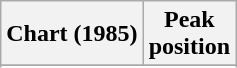<table class="wikitable sortable plainrowheaders" style="text-align:center">
<tr>
<th>Chart (1985)</th>
<th>Peak<br>position</th>
</tr>
<tr>
</tr>
<tr>
</tr>
</table>
